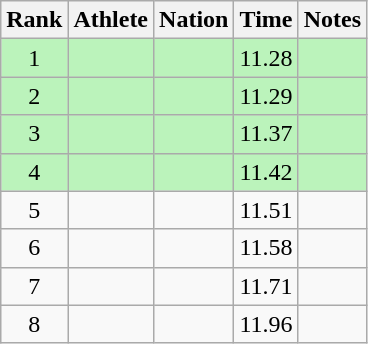<table class="wikitable sortable" style="text-align:center">
<tr>
<th>Rank</th>
<th>Athlete</th>
<th>Nation</th>
<th>Time</th>
<th>Notes</th>
</tr>
<tr bgcolor=#bbf3bb>
<td>1</td>
<td align=left></td>
<td align=left></td>
<td>11.28</td>
<td></td>
</tr>
<tr bgcolor=#bbf3bb>
<td>2</td>
<td align=left></td>
<td align=left></td>
<td>11.29</td>
<td></td>
</tr>
<tr bgcolor=#bbf3bb>
<td>3</td>
<td align=left></td>
<td align=left></td>
<td>11.37</td>
<td></td>
</tr>
<tr bgcolor=#bbf3bb>
<td>4</td>
<td align=left></td>
<td align=left></td>
<td>11.42</td>
<td></td>
</tr>
<tr>
<td>5</td>
<td align=left></td>
<td align=left></td>
<td>11.51</td>
<td></td>
</tr>
<tr>
<td>6</td>
<td align=left></td>
<td align=left></td>
<td>11.58</td>
<td></td>
</tr>
<tr>
<td>7</td>
<td align=left></td>
<td align=left></td>
<td>11.71</td>
<td></td>
</tr>
<tr>
<td>8</td>
<td align=left></td>
<td align=left></td>
<td>11.96</td>
<td></td>
</tr>
</table>
